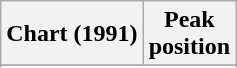<table class="wikitable sortable plainrowheaders" style="text-align:center">
<tr>
<th scope="col">Chart (1991)</th>
<th scope="col">Peak<br>position</th>
</tr>
<tr>
</tr>
<tr>
</tr>
</table>
